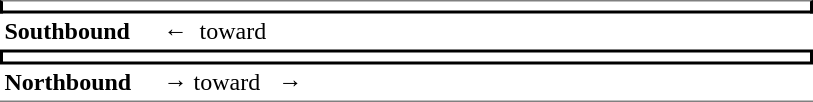<table table border="0" cellspacing="0" cellpadding="3">
<tr>
<td style="border-top:solid 1px gray;border-right:solid 2px black;border-left:solid 2px black;border-bottom:solid 2px black;text-align:center;" colspan="2"></td>
</tr>
<tr>
<td width="100"><strong>Southbound</strong></td>
<td width="430">←  toward  </td>
</tr>
<tr>
<td style="border-top:solid 2px black;border-right:solid 2px black;border-left:solid 2px black;border-bottom:solid 2px black;text-align:center;" colspan="2"></td>
</tr>
<tr>
<td><strong>Northbound</strong></td>
<td><span>→</span>  toward   →</td>
</tr>
<tr>
<td style="border-top:solid 1px gray;" colspan="2"></td>
</tr>
</table>
